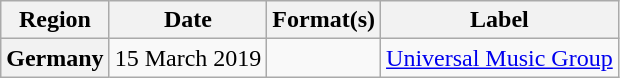<table class="wikitable plainrowheaders">
<tr>
<th scope="col">Region</th>
<th scope="col">Date</th>
<th scope="col">Format(s)</th>
<th scope="col">Label</th>
</tr>
<tr>
<th scope="row">Germany</th>
<td>15 March 2019</td>
<td></td>
<td><a href='#'>Universal Music Group</a></td>
</tr>
</table>
